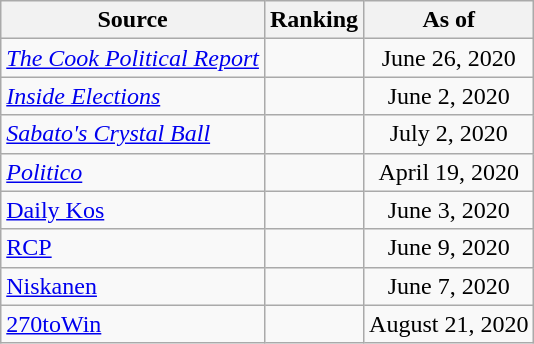<table class="wikitable" style="text-align:center">
<tr>
<th>Source</th>
<th>Ranking</th>
<th>As of</th>
</tr>
<tr>
<td align=left><em><a href='#'>The Cook Political Report</a></em></td>
<td></td>
<td>June 26, 2020</td>
</tr>
<tr>
<td align=left><em><a href='#'>Inside Elections</a></em></td>
<td></td>
<td>June 2, 2020</td>
</tr>
<tr>
<td align=left><em><a href='#'>Sabato's Crystal Ball</a></em></td>
<td></td>
<td>July 2, 2020</td>
</tr>
<tr>
<td align="left"><em><a href='#'>Politico</a></em></td>
<td></td>
<td>April 19, 2020</td>
</tr>
<tr>
<td align="left"><a href='#'>Daily Kos</a></td>
<td></td>
<td>June 3, 2020</td>
</tr>
<tr>
<td align="left"><a href='#'>RCP</a></td>
<td></td>
<td>June 9, 2020</td>
</tr>
<tr>
<td align="left"><a href='#'>Niskanen</a></td>
<td></td>
<td>June 7, 2020</td>
</tr>
<tr>
<td align="left"><a href='#'>270toWin</a></td>
<td></td>
<td>August 21, 2020</td>
</tr>
</table>
